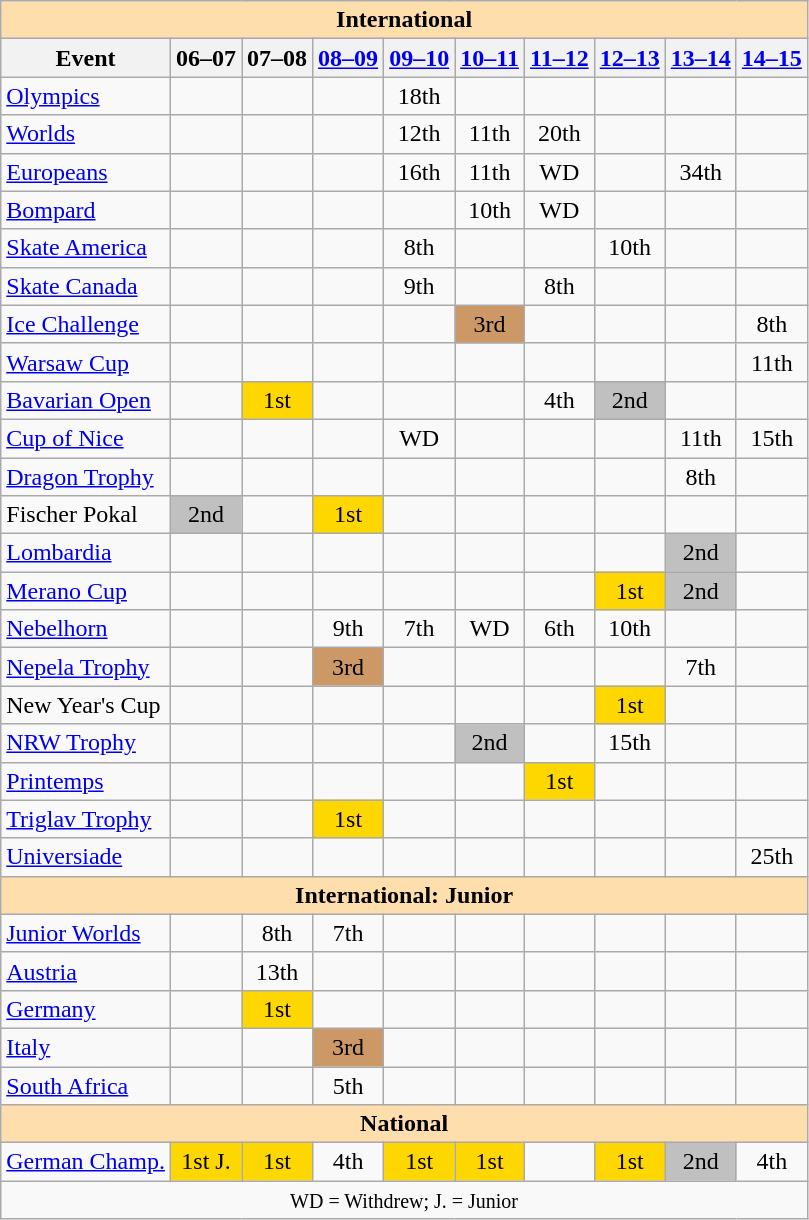<table class="wikitable" style="text-align:center">
<tr>
<th colspan="10" style="background:#ffdead; text-align:center;"><strong>International</strong></th>
</tr>
<tr>
<th>Event</th>
<th>06–07</th>
<th>07–08</th>
<th><a href='#'>08–09</a></th>
<th><a href='#'>09–10</a></th>
<th><a href='#'>10–11</a></th>
<th><a href='#'>11–12</a></th>
<th><a href='#'>12–13</a></th>
<th><a href='#'>13–14</a></th>
<th><a href='#'>14–15</a></th>
</tr>
<tr>
<td align=left><a href='#'>Olympics</a></td>
<td></td>
<td></td>
<td></td>
<td>18th</td>
<td></td>
<td></td>
<td></td>
<td></td>
<td></td>
</tr>
<tr>
<td align=left><a href='#'>Worlds</a></td>
<td></td>
<td></td>
<td></td>
<td>12th</td>
<td>11th</td>
<td>20th</td>
<td></td>
<td></td>
<td></td>
</tr>
<tr>
<td align=left><a href='#'>Europeans</a></td>
<td></td>
<td></td>
<td></td>
<td>16th</td>
<td>11th</td>
<td>WD</td>
<td></td>
<td>34th</td>
<td></td>
</tr>
<tr>
<td align=left> <a href='#'>Bompard</a></td>
<td></td>
<td></td>
<td></td>
<td></td>
<td>10th</td>
<td>WD</td>
<td></td>
<td></td>
<td></td>
</tr>
<tr>
<td align=left> <a href='#'>Skate America</a></td>
<td></td>
<td></td>
<td></td>
<td>8th</td>
<td></td>
<td></td>
<td>10th</td>
<td></td>
<td></td>
</tr>
<tr>
<td align=left> <a href='#'>Skate Canada</a></td>
<td></td>
<td></td>
<td></td>
<td>9th</td>
<td></td>
<td>8th</td>
<td></td>
<td></td>
<td></td>
</tr>
<tr>
<td align=left> <a href='#'>Ice Challenge</a></td>
<td></td>
<td></td>
<td></td>
<td></td>
<td bgcolor=cc9966>3rd</td>
<td></td>
<td></td>
<td></td>
<td>8th</td>
</tr>
<tr>
<td align=left> <a href='#'>Warsaw Cup</a></td>
<td></td>
<td></td>
<td></td>
<td></td>
<td></td>
<td></td>
<td></td>
<td></td>
<td>11th</td>
</tr>
<tr>
<td align=left><a href='#'>Bavarian Open</a></td>
<td></td>
<td bgcolor=gold>1st</td>
<td></td>
<td></td>
<td></td>
<td>4th</td>
<td bgcolor=silver>2nd</td>
<td></td>
<td></td>
</tr>
<tr>
<td align=left><a href='#'>Cup of Nice</a></td>
<td></td>
<td></td>
<td></td>
<td>WD</td>
<td></td>
<td></td>
<td></td>
<td>11th</td>
<td>15th</td>
</tr>
<tr>
<td align=left><a href='#'>Dragon Trophy</a></td>
<td></td>
<td></td>
<td></td>
<td></td>
<td></td>
<td></td>
<td></td>
<td>8th</td>
<td></td>
</tr>
<tr>
<td align=left>Fischer Pokal</td>
<td bgcolor="silver">2nd</td>
<td></td>
<td bgcolor=gold>1st</td>
<td></td>
<td></td>
<td></td>
<td></td>
<td></td>
<td></td>
</tr>
<tr>
<td align=left><a href='#'>Lombardia</a></td>
<td></td>
<td></td>
<td></td>
<td></td>
<td></td>
<td></td>
<td></td>
<td bgcolor=silver>2nd</td>
<td></td>
</tr>
<tr>
<td align=left><a href='#'>Merano Cup</a></td>
<td></td>
<td></td>
<td></td>
<td></td>
<td></td>
<td></td>
<td bgcolor=gold>1st</td>
<td bgcolor=silver>2nd</td>
<td></td>
</tr>
<tr>
<td align=left><a href='#'>Nebelhorn</a></td>
<td></td>
<td></td>
<td>9th</td>
<td>7th</td>
<td>WD</td>
<td>6th</td>
<td>10th</td>
<td></td>
<td></td>
</tr>
<tr>
<td align=left><a href='#'>Nepela Trophy</a></td>
<td></td>
<td></td>
<td bgcolor=cc9966>3rd</td>
<td></td>
<td></td>
<td></td>
<td></td>
<td>7th</td>
<td></td>
</tr>
<tr>
<td align=left>New Year's Cup</td>
<td></td>
<td></td>
<td></td>
<td></td>
<td></td>
<td></td>
<td bgcolor=gold>1st</td>
<td></td>
<td></td>
</tr>
<tr>
<td align=left><a href='#'>NRW Trophy</a></td>
<td></td>
<td></td>
<td></td>
<td></td>
<td bgcolor=silver>2nd</td>
<td></td>
<td>15th</td>
<td></td>
<td></td>
</tr>
<tr>
<td align=left><a href='#'>Printemps</a></td>
<td></td>
<td></td>
<td></td>
<td></td>
<td></td>
<td bgcolor=gold>1st</td>
<td></td>
<td></td>
<td></td>
</tr>
<tr>
<td align="left"><a href='#'>Triglav Trophy</a></td>
<td></td>
<td></td>
<td bgcolor="gold">1st</td>
<td></td>
<td></td>
<td></td>
<td></td>
<td></td>
<td></td>
</tr>
<tr>
<td align="left"><a href='#'>Universiade</a></td>
<td></td>
<td></td>
<td></td>
<td></td>
<td></td>
<td></td>
<td></td>
<td></td>
<td>25th</td>
</tr>
<tr>
<th colspan="10" style="background:#ffdead; text-align:center;"><strong>International: Junior</strong></th>
</tr>
<tr>
<td align="left"><a href='#'>Junior Worlds</a></td>
<td></td>
<td>8th</td>
<td>7th</td>
<td></td>
<td></td>
<td></td>
<td></td>
<td></td>
<td></td>
</tr>
<tr>
<td align="left"> <a href='#'>Austria</a></td>
<td></td>
<td>13th</td>
<td></td>
<td></td>
<td></td>
<td></td>
<td></td>
<td></td>
<td></td>
</tr>
<tr>
<td align="left"> <a href='#'>Germany</a></td>
<td></td>
<td bgcolor="gold">1st</td>
<td></td>
<td></td>
<td></td>
<td></td>
<td></td>
<td></td>
<td></td>
</tr>
<tr>
<td align="left"> <a href='#'>Italy</a></td>
<td></td>
<td></td>
<td bgcolor="cc9966">3rd</td>
<td></td>
<td></td>
<td></td>
<td></td>
<td></td>
<td></td>
</tr>
<tr>
<td align="left"> <a href='#'>South Africa</a></td>
<td></td>
<td></td>
<td>5th</td>
<td></td>
<td></td>
<td></td>
<td></td>
<td></td>
<td></td>
</tr>
<tr>
<th colspan="10" style="background:#ffdead; text-align:center;"><strong>National</strong></th>
</tr>
<tr>
<td align="left"><a href='#'>German Champ.</a></td>
<td bgcolor="gold">1st J.</td>
<td bgcolor="gold">1st</td>
<td>4th</td>
<td bgcolor="gold">1st</td>
<td bgcolor="gold">1st</td>
<td></td>
<td bgcolor="gold">1st</td>
<td bgcolor="silver">2nd</td>
<td>4th</td>
</tr>
<tr>
<td colspan="10" style="text-align:center;"><small> WD = Withdrew; J. = Junior</small></td>
</tr>
</table>
